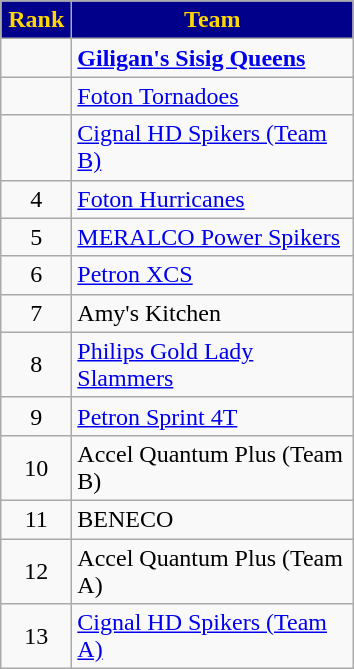<table class="wikitable" style="text-align: center;">
<tr>
<th width=40 style="background:#00008B; color:#FFD700;">Rank</th>
<th width=180 style="background:#00008B; color:#FFD700;">Team</th>
</tr>
<tr>
<td></td>
<td align="left"><strong><a href='#'>Giligan's Sisig Queens</a></strong></td>
</tr>
<tr>
<td></td>
<td align="left"><a href='#'>Foton Tornadoes</a></td>
</tr>
<tr>
<td></td>
<td align="left"><a href='#'>Cignal HD Spikers (Team B)</a></td>
</tr>
<tr>
<td>4</td>
<td align="left"><a href='#'>Foton Hurricanes</a></td>
</tr>
<tr>
<td>5</td>
<td align="left"><a href='#'>MERALCO Power Spikers</a></td>
</tr>
<tr>
<td>6</td>
<td align="left"><a href='#'>Petron XCS</a></td>
</tr>
<tr>
<td>7</td>
<td align="left">Amy's Kitchen</td>
</tr>
<tr>
<td>8</td>
<td align="left"><a href='#'>Philips Gold Lady Slammers</a></td>
</tr>
<tr>
<td>9</td>
<td align="left"><a href='#'>Petron Sprint 4T</a></td>
</tr>
<tr>
<td>10</td>
<td align="left">Accel Quantum Plus (Team B)</td>
</tr>
<tr>
<td>11</td>
<td align="left">BENECO</td>
</tr>
<tr>
<td>12</td>
<td align="left">Accel Quantum Plus (Team A)</td>
</tr>
<tr>
<td>13</td>
<td align="left"><a href='#'>Cignal HD Spikers (Team A)</a></td>
</tr>
</table>
